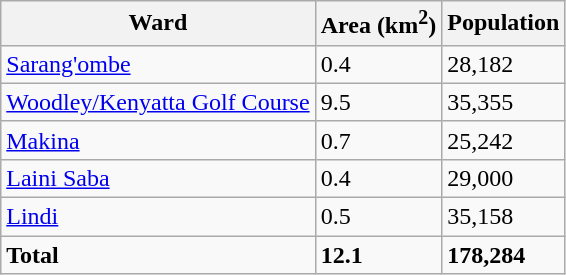<table class="wikitable">
<tr>
<th>Ward</th>
<th>Area (km<sup>2</sup>)</th>
<th>Population</th>
</tr>
<tr>
<td><a href='#'>Sarang'ombe</a></td>
<td>0.4</td>
<td>28,182</td>
</tr>
<tr>
<td><a href='#'>Woodley/Kenyatta Golf Course</a></td>
<td>9.5</td>
<td>35,355</td>
</tr>
<tr>
<td><a href='#'>Makina</a></td>
<td>0.7</td>
<td>25,242</td>
</tr>
<tr>
<td><a href='#'>Laini Saba</a></td>
<td>0.4</td>
<td>29,000</td>
</tr>
<tr>
<td><a href='#'>Lindi</a></td>
<td>0.5</td>
<td>35,158</td>
</tr>
<tr>
<td><strong>Total</strong></td>
<td><strong>12.1</strong></td>
<td><strong>178,284</strong></td>
</tr>
</table>
